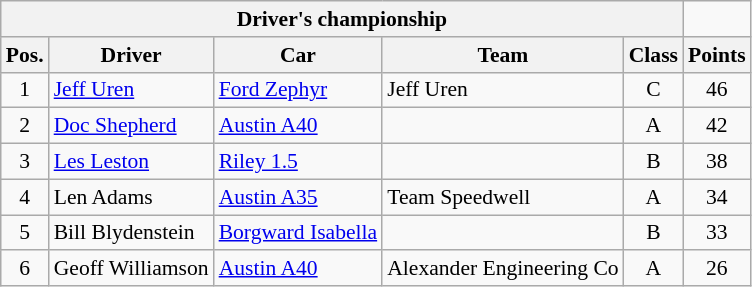<table class="wikitable" style="font-size: 90%">
<tr>
<th colspan=5>Driver's championship</th>
</tr>
<tr>
<th>Pos.</th>
<th>Driver</th>
<th>Car</th>
<th>Team</th>
<th>Class</th>
<th>Points</th>
</tr>
<tr>
<td align=center>1</td>
<td> <a href='#'>Jeff Uren</a></td>
<td><a href='#'>Ford Zephyr</a></td>
<td>Jeff Uren</td>
<td align=center>C</td>
<td align=center>46</td>
</tr>
<tr>
<td align=center>2</td>
<td> <a href='#'>Doc Shepherd</a></td>
<td><a href='#'>Austin A40</a></td>
<td></td>
<td align=center>A</td>
<td align=center>42</td>
</tr>
<tr>
<td align=center>3</td>
<td> <a href='#'>Les Leston</a></td>
<td><a href='#'>Riley 1.5</a></td>
<td></td>
<td align=center>B</td>
<td align=center>38</td>
</tr>
<tr>
<td align=center>4</td>
<td> Len Adams</td>
<td><a href='#'>Austin A35</a></td>
<td>Team Speedwell</td>
<td align=center>A</td>
<td align=center>34</td>
</tr>
<tr>
<td align=center>5</td>
<td> Bill Blydenstein</td>
<td><a href='#'>Borgward Isabella</a></td>
<td></td>
<td align=center>B</td>
<td align=center>33</td>
</tr>
<tr>
<td align=center>6</td>
<td> Geoff Williamson</td>
<td><a href='#'>Austin A40</a></td>
<td>Alexander Engineering Co</td>
<td align=center>A</td>
<td align=center>26</td>
</tr>
</table>
